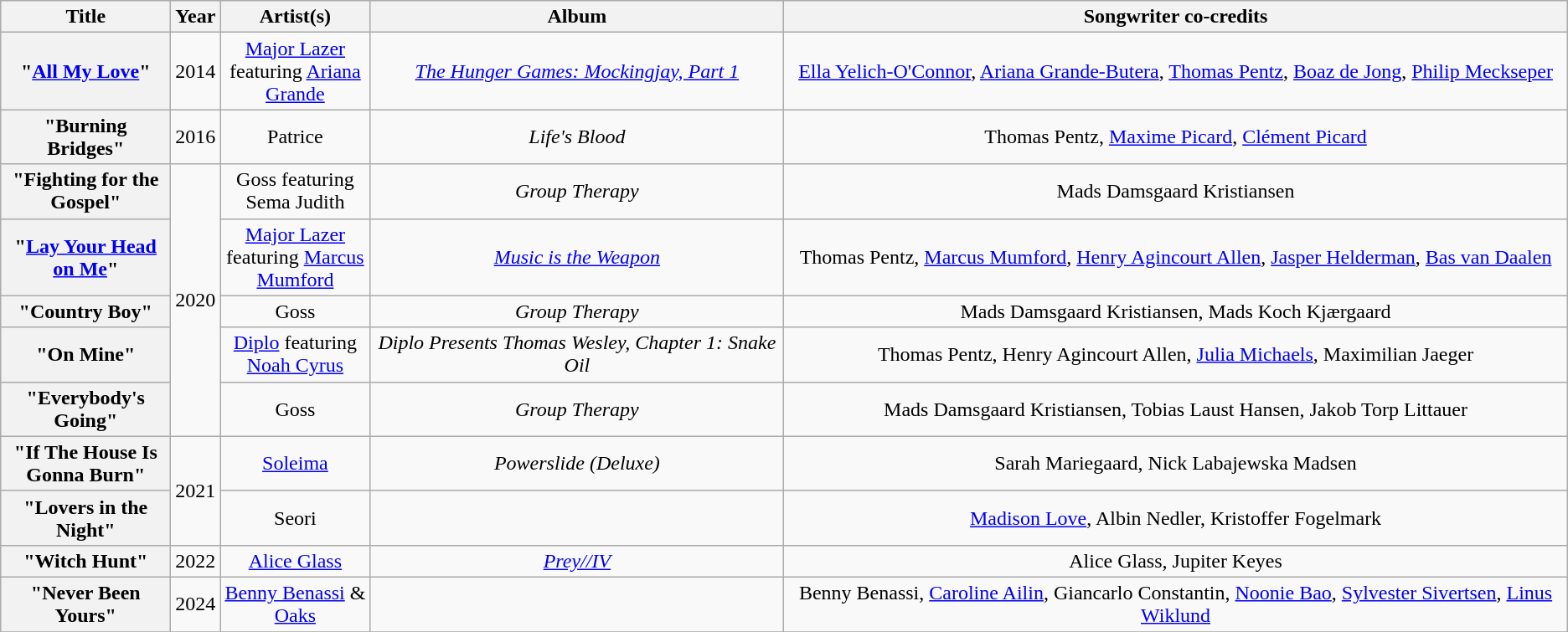<table class="wikitable plainrowheaders" style="text-align:center;">
<tr>
<th scope="col" style="width:8em;">Title</th>
<th scope="col">Year</th>
<th scope="col" style="width:7em;">Artist(s)</th>
<th scope="col">Album</th>
<th scope="col">Songwriter co-credits</th>
</tr>
<tr>
<th scope="row">"<a href='#'>All My Love</a>"</th>
<td>2014</td>
<td><a href='#'>Major Lazer</a> featuring <a href='#'>Ariana Grande</a></td>
<td><em><a href='#'>The Hunger Games: Mockingjay, Part 1</a></em></td>
<td><a href='#'>Ella Yelich-O'Connor</a>, <a href='#'>Ariana Grande-Butera</a>, <a href='#'>Thomas Pentz</a>, <a href='#'>Boaz de Jong</a>, <a href='#'>Philip Meckseper</a></td>
</tr>
<tr>
<th scope="row">"Burning Bridges"</th>
<td>2016</td>
<td>Patrice</td>
<td><em>Life's Blood</em></td>
<td>Thomas Pentz, <a href='#'>Maxime Picard</a>, <a href='#'>Clément Picard</a></td>
</tr>
<tr>
<th scope="row">"Fighting for the Gospel"</th>
<td rowspan="5">2020</td>
<td>Goss featuring Sema Judith</td>
<td><em>Group Therapy</em></td>
<td>Mads Damsgaard Kristiansen</td>
</tr>
<tr>
<th scope="row">"<a href='#'>Lay Your Head on Me</a>"</th>
<td><a href='#'>Major Lazer</a> featuring <a href='#'>Marcus Mumford</a></td>
<td><em><a href='#'>Music is the Weapon</a></em></td>
<td>Thomas Pentz, <a href='#'>Marcus Mumford</a>, <a href='#'>Henry Agincourt Allen</a>, <a href='#'>Jasper Helderman</a>, <a href='#'>Bas van Daalen</a></td>
</tr>
<tr>
<th scope="row">"Country Boy"</th>
<td>Goss</td>
<td><em>Group Therapy</em></td>
<td>Mads Damsgaard Kristiansen, Mads Koch Kjærgaard</td>
</tr>
<tr>
<th scope="row">"On Mine"</th>
<td><a href='#'>Diplo</a> featuring <a href='#'>Noah Cyrus</a></td>
<td><em>Diplo Presents Thomas Wesley, Chapter 1: Snake Oil</em></td>
<td>Thomas Pentz, Henry Agincourt Allen, <a href='#'>Julia Michaels</a>, Maximilian Jaeger</td>
</tr>
<tr>
<th scope="row">"Everybody's Going"</th>
<td>Goss</td>
<td><em>Group Therapy</em></td>
<td>Mads Damsgaard Kristiansen, Tobias Laust Hansen, Jakob Torp Littauer</td>
</tr>
<tr>
<th scope="row">"If The House Is Gonna Burn"</th>
<td rowspan="2">2021</td>
<td><a href='#'>Soleima</a></td>
<td><em>Powerslide (Deluxe)</em></td>
<td>Sarah Mariegaard, Nick Labajewska Madsen</td>
</tr>
<tr>
<th scope="row">"Lovers in the Night"</th>
<td>Seori</td>
<td></td>
<td><a href='#'>Madison Love</a>, Albin Nedler, Kristoffer Fogelmark</td>
</tr>
<tr>
<th scope="row">"Witch Hunt"</th>
<td>2022</td>
<td><a href='#'>Alice Glass</a></td>
<td><em><a href='#'>Prey//IV</a></em></td>
<td>Alice Glass, Jupiter Keyes</td>
</tr>
<tr>
<th scope="row">"Never Been Yours"</th>
<td>2024</td>
<td><a href='#'>Benny Benassi</a> & <a href='#'>Oaks</a></td>
<td></td>
<td>Benny Benassi, <a href='#'>Caroline Ailin</a>, Giancarlo Constantin, <a href='#'>Noonie Bao</a>, <a href='#'>Sylvester Sivertsen</a>, <a href='#'>Linus Wiklund</a></td>
</tr>
<tr>
</tr>
</table>
